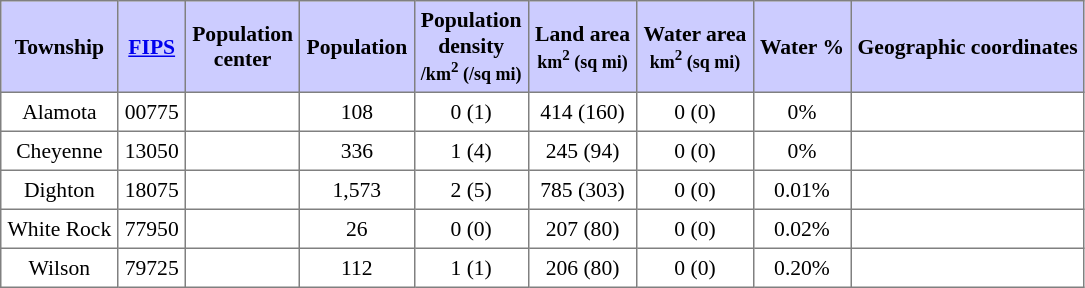<table class="toccolours" border=1 cellspacing=0 cellpadding=4 style="text-align:center; border-collapse:collapse; font-size:90%;">
<tr style="background:#ccccff">
<th>Township</th>
<th><a href='#'>FIPS</a></th>
<th>Population<br>center</th>
<th>Population</th>
<th>Population<br>density<br><small>/km<sup>2</sup> (/sq mi)</small></th>
<th>Land area<br><small>km<sup>2</sup> (sq mi)</small></th>
<th>Water area<br><small>km<sup>2</sup> (sq mi)</small></th>
<th>Water %</th>
<th>Geographic coordinates</th>
</tr>
<tr>
<td>Alamota</td>
<td>00775</td>
<td></td>
<td>108</td>
<td>0 (1)</td>
<td>414 (160)</td>
<td>0 (0)</td>
<td>0%</td>
<td></td>
</tr>
<tr>
<td>Cheyenne</td>
<td>13050</td>
<td></td>
<td>336</td>
<td>1 (4)</td>
<td>245 (94)</td>
<td>0 (0)</td>
<td>0%</td>
<td></td>
</tr>
<tr>
<td>Dighton</td>
<td>18075</td>
<td></td>
<td>1,573</td>
<td>2 (5)</td>
<td>785 (303)</td>
<td>0 (0)</td>
<td>0.01%</td>
<td></td>
</tr>
<tr>
<td>White Rock</td>
<td>77950</td>
<td></td>
<td>26</td>
<td>0 (0)</td>
<td>207 (80)</td>
<td>0 (0)</td>
<td>0.02%</td>
<td></td>
</tr>
<tr>
<td>Wilson</td>
<td>79725</td>
<td></td>
<td>112</td>
<td>1 (1)</td>
<td>206 (80)</td>
<td>0 (0)</td>
<td>0.20%</td>
<td></td>
</tr>
</table>
